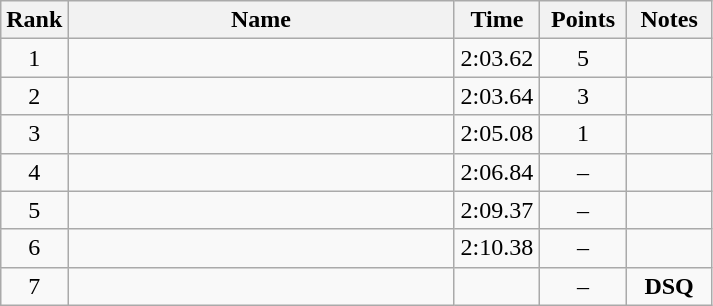<table class="wikitable" style="text-align:center">
<tr>
<th>Rank</th>
<th style="width:250px;">Name</th>
<th style="width:50px;">Time</th>
<th style="width:50px;">Points</th>
<th style="width:50px;">Notes</th>
</tr>
<tr>
<td>1</td>
<td style="text-align:left;"></td>
<td>2:03.62</td>
<td>5</td>
<td></td>
</tr>
<tr>
<td>2</td>
<td style="text-align:left;"> </td>
<td>2:03.64</td>
<td>3</td>
<td></td>
</tr>
<tr>
<td>3</td>
<td style="text-align:left;"></td>
<td>2:05.08</td>
<td>1</td>
<td></td>
</tr>
<tr>
<td>4</td>
<td style="text-align:left;"> </td>
<td>2:06.84</td>
<td>–</td>
<td></td>
</tr>
<tr>
<td>5</td>
<td style="text-align:left;"></td>
<td>2:09.37</td>
<td>–</td>
<td></td>
</tr>
<tr>
<td>6</td>
<td style="text-align:left;"> </td>
<td>2:10.38</td>
<td>–</td>
<td></td>
</tr>
<tr>
<td>7</td>
<td style="text-align:left;"></td>
<td></td>
<td>–</td>
<td><span><strong>DSQ</strong></span></td>
</tr>
</table>
